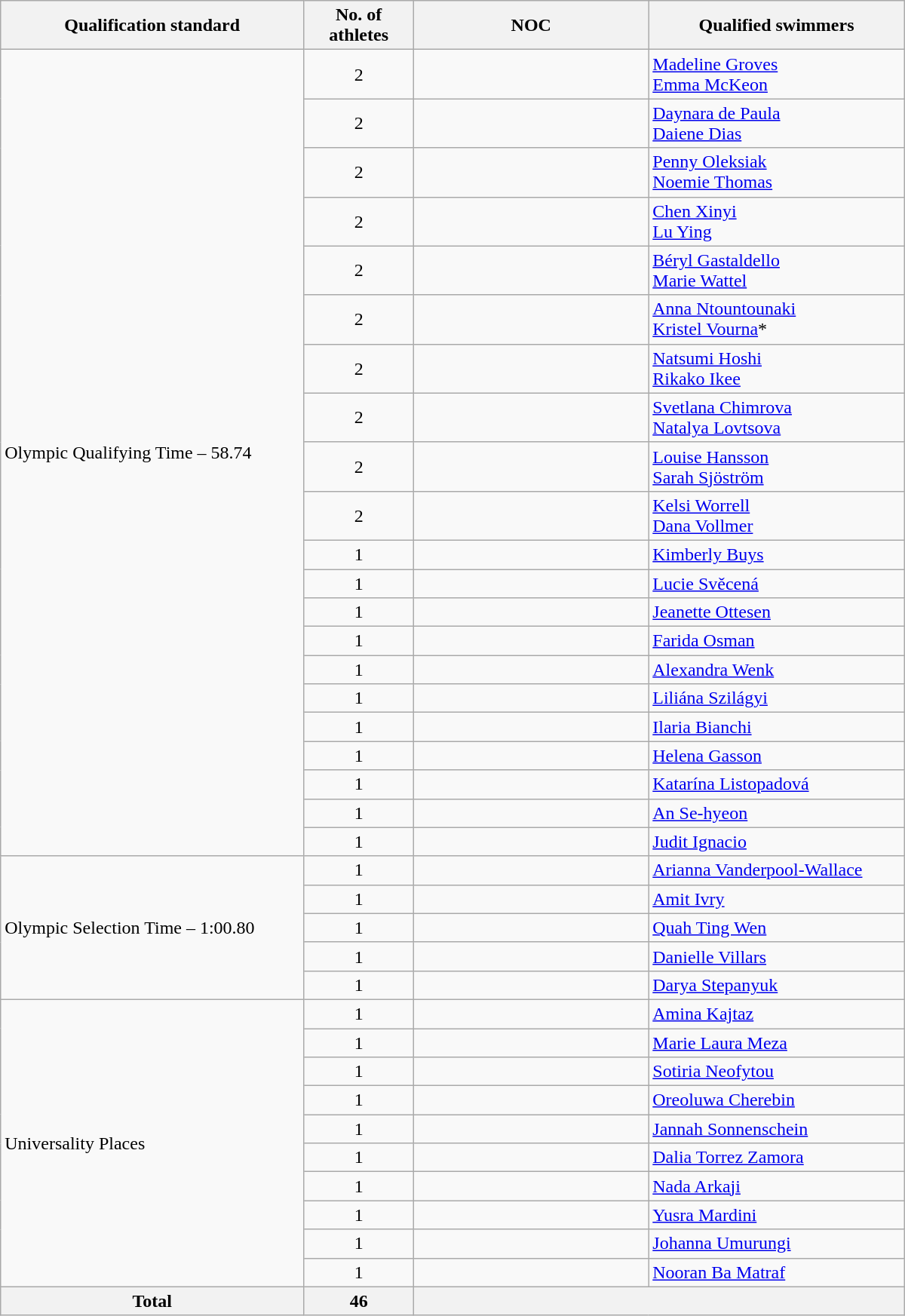<table class=wikitable style="text-align:left" width=800>
<tr>
<th>Qualification standard</th>
<th width=90>No. of athletes</th>
<th width=200>NOC</th>
<th>Qualified swimmers</th>
</tr>
<tr>
<td rowspan="21">Olympic Qualifying Time – 58.74</td>
<td align=center>2</td>
<td></td>
<td><a href='#'>Madeline Groves</a><br><a href='#'>Emma McKeon</a></td>
</tr>
<tr>
<td align=center>2</td>
<td></td>
<td><a href='#'>Daynara de Paula</a><br><a href='#'>Daiene Dias</a></td>
</tr>
<tr>
<td align=center>2</td>
<td></td>
<td><a href='#'>Penny Oleksiak</a><br><a href='#'>Noemie Thomas</a></td>
</tr>
<tr>
<td align=center>2</td>
<td></td>
<td><a href='#'>Chen Xinyi</a><br><a href='#'>Lu Ying</a></td>
</tr>
<tr>
<td align=center>2</td>
<td></td>
<td><a href='#'>Béryl Gastaldello</a><br><a href='#'>Marie Wattel</a></td>
</tr>
<tr>
<td align=center>2</td>
<td></td>
<td><a href='#'>Anna Ntountounaki</a><br><a href='#'>Kristel Vourna</a>*</td>
</tr>
<tr>
<td align=center>2</td>
<td></td>
<td><a href='#'>Natsumi Hoshi</a><br><a href='#'>Rikako Ikee</a></td>
</tr>
<tr>
<td align=center>2</td>
<td></td>
<td><a href='#'>Svetlana Chimrova</a><br><a href='#'>Natalya Lovtsova</a></td>
</tr>
<tr>
<td align=center>2</td>
<td></td>
<td><a href='#'>Louise Hansson</a><br><a href='#'>Sarah Sjöström</a></td>
</tr>
<tr>
<td align=center>2</td>
<td></td>
<td><a href='#'>Kelsi Worrell</a><br><a href='#'>Dana Vollmer</a></td>
</tr>
<tr>
<td align=center>1</td>
<td></td>
<td><a href='#'>Kimberly Buys</a></td>
</tr>
<tr>
<td align=center>1</td>
<td></td>
<td><a href='#'>Lucie Svěcená</a></td>
</tr>
<tr>
<td align=center>1</td>
<td></td>
<td><a href='#'>Jeanette Ottesen</a></td>
</tr>
<tr>
<td align=center>1</td>
<td></td>
<td><a href='#'>Farida Osman</a></td>
</tr>
<tr>
<td align=center>1</td>
<td></td>
<td><a href='#'>Alexandra Wenk</a></td>
</tr>
<tr>
<td align=center>1</td>
<td></td>
<td><a href='#'>Liliána Szilágyi</a></td>
</tr>
<tr>
<td align=center>1</td>
<td></td>
<td><a href='#'>Ilaria Bianchi</a></td>
</tr>
<tr>
<td align=center>1</td>
<td></td>
<td><a href='#'>Helena Gasson</a></td>
</tr>
<tr>
<td align=center>1</td>
<td></td>
<td><a href='#'>Katarína Listopadová</a></td>
</tr>
<tr>
<td align=center>1</td>
<td></td>
<td><a href='#'>An Se-hyeon</a></td>
</tr>
<tr>
<td align=center>1</td>
<td></td>
<td><a href='#'>Judit Ignacio</a></td>
</tr>
<tr>
<td rowspan=5>Olympic Selection Time – 1:00.80</td>
<td align=center>1</td>
<td></td>
<td><a href='#'>Arianna Vanderpool-Wallace</a></td>
</tr>
<tr>
<td align=center>1</td>
<td></td>
<td><a href='#'>Amit Ivry</a></td>
</tr>
<tr>
<td align=center>1</td>
<td></td>
<td><a href='#'>Quah Ting Wen</a></td>
</tr>
<tr>
<td align=center>1</td>
<td></td>
<td><a href='#'>Danielle Villars</a></td>
</tr>
<tr>
<td align=center>1</td>
<td></td>
<td><a href='#'>Darya Stepanyuk</a></td>
</tr>
<tr>
<td rowspan=10>Universality Places</td>
<td align=center>1</td>
<td></td>
<td><a href='#'>Amina Kajtaz</a></td>
</tr>
<tr>
<td align=center>1</td>
<td></td>
<td><a href='#'>Marie Laura Meza</a></td>
</tr>
<tr>
<td align=center>1</td>
<td></td>
<td><a href='#'>Sotiria Neofytou</a></td>
</tr>
<tr>
<td align=center>1</td>
<td></td>
<td><a href='#'>Oreoluwa Cherebin</a></td>
</tr>
<tr>
<td align=center>1</td>
<td></td>
<td><a href='#'>Jannah Sonnenschein</a></td>
</tr>
<tr>
<td align=center>1</td>
<td></td>
<td><a href='#'>Dalia Torrez Zamora</a></td>
</tr>
<tr>
<td align=center>1</td>
<td></td>
<td><a href='#'>Nada Arkaji</a></td>
</tr>
<tr>
<td align=center>1</td>
<td></td>
<td><a href='#'>Yusra Mardini</a></td>
</tr>
<tr>
<td align=center>1</td>
<td></td>
<td><a href='#'>Johanna Umurungi</a></td>
</tr>
<tr>
<td align=center>1</td>
<td></td>
<td><a href='#'>Nooran Ba Matraf</a></td>
</tr>
<tr>
<th><strong>Total</strong></th>
<th>46</th>
<th colspan=2></th>
</tr>
</table>
